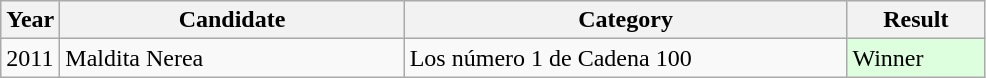<table class="wikitable" style="table-layout: fixed;">
<tr>
<th width="6%">Year</th>
<th width="35%">Candidate</th>
<th width="45%">Category</th>
<th width="14%">Result</th>
</tr>
<tr>
<td rowspan="5">2011</td>
<td>Maldita Nerea</td>
<td>Los número 1 de Cadena 100</td>
<td style="background: #ddffdd">Winner</td>
</tr>
</table>
